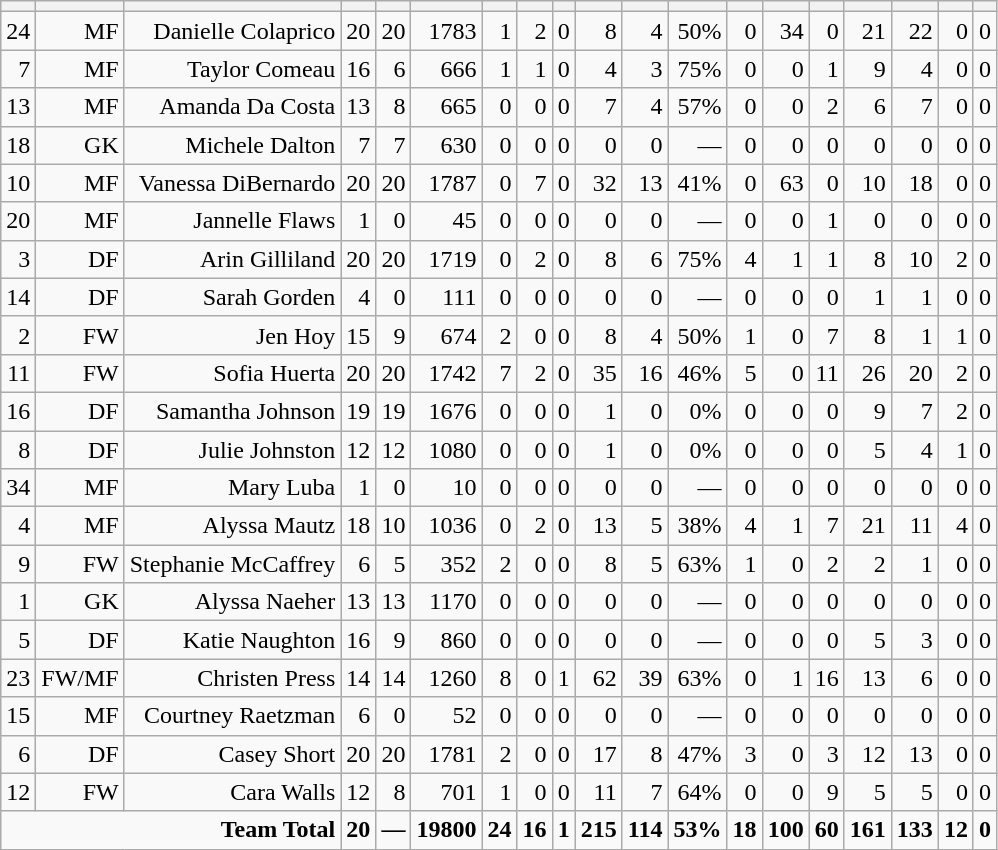<table class="wikitable sortable" style="text-align:right;">
<tr>
<th></th>
<th></th>
<th></th>
<th></th>
<th></th>
<th></th>
<th></th>
<th></th>
<th></th>
<th></th>
<th></th>
<th></th>
<th></th>
<th></th>
<th></th>
<th></th>
<th></th>
<th></th>
<th></th>
</tr>
<tr>
<td>24</td>
<td>MF</td>
<td>Danielle Colaprico</td>
<td>20</td>
<td>20</td>
<td>1783</td>
<td>1</td>
<td>2</td>
<td>0</td>
<td>8</td>
<td>4</td>
<td>50%</td>
<td>0</td>
<td>34</td>
<td>0</td>
<td>21</td>
<td>22</td>
<td>0</td>
<td>0</td>
</tr>
<tr>
<td>7</td>
<td>MF</td>
<td>Taylor Comeau</td>
<td>16</td>
<td>6</td>
<td>666</td>
<td>1</td>
<td>1</td>
<td>0</td>
<td>4</td>
<td>3</td>
<td>75%</td>
<td>0</td>
<td>0</td>
<td>1</td>
<td>9</td>
<td>4</td>
<td>0</td>
<td>0</td>
</tr>
<tr>
<td>13</td>
<td>MF</td>
<td>Amanda Da Costa</td>
<td>13</td>
<td>8</td>
<td>665</td>
<td>0</td>
<td>0</td>
<td>0</td>
<td>7</td>
<td>4</td>
<td>57%</td>
<td>0</td>
<td>0</td>
<td>2</td>
<td>6</td>
<td>7</td>
<td>0</td>
<td>0</td>
</tr>
<tr>
<td>18</td>
<td>GK</td>
<td>Michele Dalton</td>
<td>7</td>
<td>7</td>
<td>630</td>
<td>0</td>
<td>0</td>
<td>0</td>
<td>0</td>
<td>0</td>
<td>—</td>
<td>0</td>
<td>0</td>
<td>0</td>
<td>0</td>
<td>0</td>
<td>0</td>
<td>0</td>
</tr>
<tr>
<td>10</td>
<td>MF</td>
<td>Vanessa DiBernardo</td>
<td>20</td>
<td>20</td>
<td>1787</td>
<td>0</td>
<td>7</td>
<td>0</td>
<td>32</td>
<td>13</td>
<td>41%</td>
<td>0</td>
<td>63</td>
<td>0</td>
<td>10</td>
<td>18</td>
<td>0</td>
<td>0</td>
</tr>
<tr>
<td>20</td>
<td>MF</td>
<td>Jannelle Flaws</td>
<td>1</td>
<td>0</td>
<td>45</td>
<td>0</td>
<td>0</td>
<td>0</td>
<td>0</td>
<td>0</td>
<td>—</td>
<td>0</td>
<td>0</td>
<td>1</td>
<td>0</td>
<td>0</td>
<td>0</td>
<td>0</td>
</tr>
<tr>
<td>3</td>
<td>DF</td>
<td>Arin Gilliland</td>
<td>20</td>
<td>20</td>
<td>1719</td>
<td>0</td>
<td>2</td>
<td>0</td>
<td>8</td>
<td>6</td>
<td>75%</td>
<td>4</td>
<td>1</td>
<td>1</td>
<td>8</td>
<td>10</td>
<td>2</td>
<td>0</td>
</tr>
<tr>
<td>14</td>
<td>DF</td>
<td>Sarah Gorden</td>
<td>4</td>
<td>0</td>
<td>111</td>
<td>0</td>
<td>0</td>
<td>0</td>
<td>0</td>
<td>0</td>
<td>—</td>
<td>0</td>
<td>0</td>
<td>0</td>
<td>1</td>
<td>1</td>
<td>0</td>
<td>0</td>
</tr>
<tr>
<td>2</td>
<td>FW</td>
<td>Jen Hoy</td>
<td>15</td>
<td>9</td>
<td>674</td>
<td>2</td>
<td>0</td>
<td>0</td>
<td>8</td>
<td>4</td>
<td>50%</td>
<td>1</td>
<td>0</td>
<td>7</td>
<td>8</td>
<td>1</td>
<td>1</td>
<td>0</td>
</tr>
<tr>
<td>11</td>
<td>FW</td>
<td>Sofia Huerta</td>
<td>20</td>
<td>20</td>
<td>1742</td>
<td>7</td>
<td>2</td>
<td>0</td>
<td>35</td>
<td>16</td>
<td>46%</td>
<td>5</td>
<td>0</td>
<td>11</td>
<td>26</td>
<td>20</td>
<td>2</td>
<td>0</td>
</tr>
<tr>
<td>16</td>
<td>DF</td>
<td>Samantha Johnson</td>
<td>19</td>
<td>19</td>
<td>1676</td>
<td>0</td>
<td>0</td>
<td>0</td>
<td>1</td>
<td>0</td>
<td>0%</td>
<td>0</td>
<td>0</td>
<td>0</td>
<td>9</td>
<td>7</td>
<td>2</td>
<td>0</td>
</tr>
<tr>
<td>8</td>
<td>DF</td>
<td>Julie Johnston</td>
<td>12</td>
<td>12</td>
<td>1080</td>
<td>0</td>
<td>0</td>
<td>0</td>
<td>1</td>
<td>0</td>
<td>0%</td>
<td>0</td>
<td>0</td>
<td>0</td>
<td>5</td>
<td>4</td>
<td>1</td>
<td>0</td>
</tr>
<tr>
<td>34</td>
<td>MF</td>
<td>Mary Luba</td>
<td>1</td>
<td>0</td>
<td>10</td>
<td>0</td>
<td>0</td>
<td>0</td>
<td>0</td>
<td>0</td>
<td>—</td>
<td>0</td>
<td>0</td>
<td>0</td>
<td>0</td>
<td>0</td>
<td>0</td>
<td>0</td>
</tr>
<tr>
<td>4</td>
<td>MF</td>
<td>Alyssa Mautz</td>
<td>18</td>
<td>10</td>
<td>1036</td>
<td>0</td>
<td>2</td>
<td>0</td>
<td>13</td>
<td>5</td>
<td>38%</td>
<td>4</td>
<td>1</td>
<td>7</td>
<td>21</td>
<td>11</td>
<td>4</td>
<td>0</td>
</tr>
<tr>
<td>9</td>
<td>FW</td>
<td>Stephanie McCaffrey</td>
<td>6</td>
<td>5</td>
<td>352</td>
<td>2</td>
<td>0</td>
<td>0</td>
<td>8</td>
<td>5</td>
<td>63%</td>
<td>1</td>
<td>0</td>
<td>2</td>
<td>2</td>
<td>1</td>
<td>0</td>
<td>0</td>
</tr>
<tr>
<td>1</td>
<td>GK</td>
<td>Alyssa Naeher</td>
<td>13</td>
<td>13</td>
<td>1170</td>
<td>0</td>
<td>0</td>
<td>0</td>
<td>0</td>
<td>0</td>
<td>—</td>
<td>0</td>
<td>0</td>
<td>0</td>
<td>0</td>
<td>0</td>
<td>0</td>
<td>0</td>
</tr>
<tr>
<td>5</td>
<td>DF</td>
<td>Katie Naughton</td>
<td>16</td>
<td>9</td>
<td>860</td>
<td>0</td>
<td>0</td>
<td>0</td>
<td>0</td>
<td>0</td>
<td>—</td>
<td>0</td>
<td>0</td>
<td>0</td>
<td>5</td>
<td>3</td>
<td>0</td>
<td>0</td>
</tr>
<tr>
<td>23</td>
<td>FW/MF</td>
<td>Christen Press</td>
<td>14</td>
<td>14</td>
<td>1260</td>
<td>8</td>
<td>0</td>
<td>1</td>
<td>62</td>
<td>39</td>
<td>63%</td>
<td>0</td>
<td>1</td>
<td>16</td>
<td>13</td>
<td>6</td>
<td>0</td>
<td>0</td>
</tr>
<tr>
<td>15</td>
<td>MF</td>
<td>Courtney Raetzman</td>
<td>6</td>
<td>0</td>
<td>52</td>
<td>0</td>
<td>0</td>
<td>0</td>
<td>0</td>
<td>0</td>
<td>—</td>
<td>0</td>
<td>0</td>
<td>0</td>
<td>0</td>
<td>0</td>
<td>0</td>
<td>0</td>
</tr>
<tr>
<td>6</td>
<td>DF</td>
<td>Casey Short</td>
<td>20</td>
<td>20</td>
<td>1781</td>
<td>2</td>
<td>0</td>
<td>0</td>
<td>17</td>
<td>8</td>
<td>47%</td>
<td>3</td>
<td>0</td>
<td>3</td>
<td>12</td>
<td>13</td>
<td>0</td>
<td>0</td>
</tr>
<tr>
<td>12</td>
<td>FW</td>
<td>Cara Walls</td>
<td>12</td>
<td>8</td>
<td>701</td>
<td>1</td>
<td>0</td>
<td>0</td>
<td>11</td>
<td>7</td>
<td>64%</td>
<td>0</td>
<td>0</td>
<td>9</td>
<td>5</td>
<td>5</td>
<td>0</td>
<td>0</td>
</tr>
<tr class=sortbottom style="font-weight:bold;">
<td colspan=3>Team Total</td>
<td>20</td>
<td>—</td>
<td>19800</td>
<td>24</td>
<td>16</td>
<td>1</td>
<td>215</td>
<td>114</td>
<td>53%</td>
<td>18</td>
<td>100</td>
<td>60</td>
<td>161</td>
<td>133</td>
<td>12</td>
<td>0</td>
</tr>
</table>
